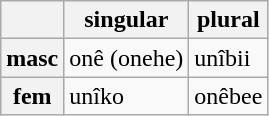<table class=wikitable>
<tr>
<th></th>
<th>singular</th>
<th>plural</th>
</tr>
<tr>
<th>masc</th>
<td>onê (onehe)</td>
<td>unîbii</td>
</tr>
<tr>
<th>fem</th>
<td>unîko</td>
<td>onêbee</td>
</tr>
</table>
